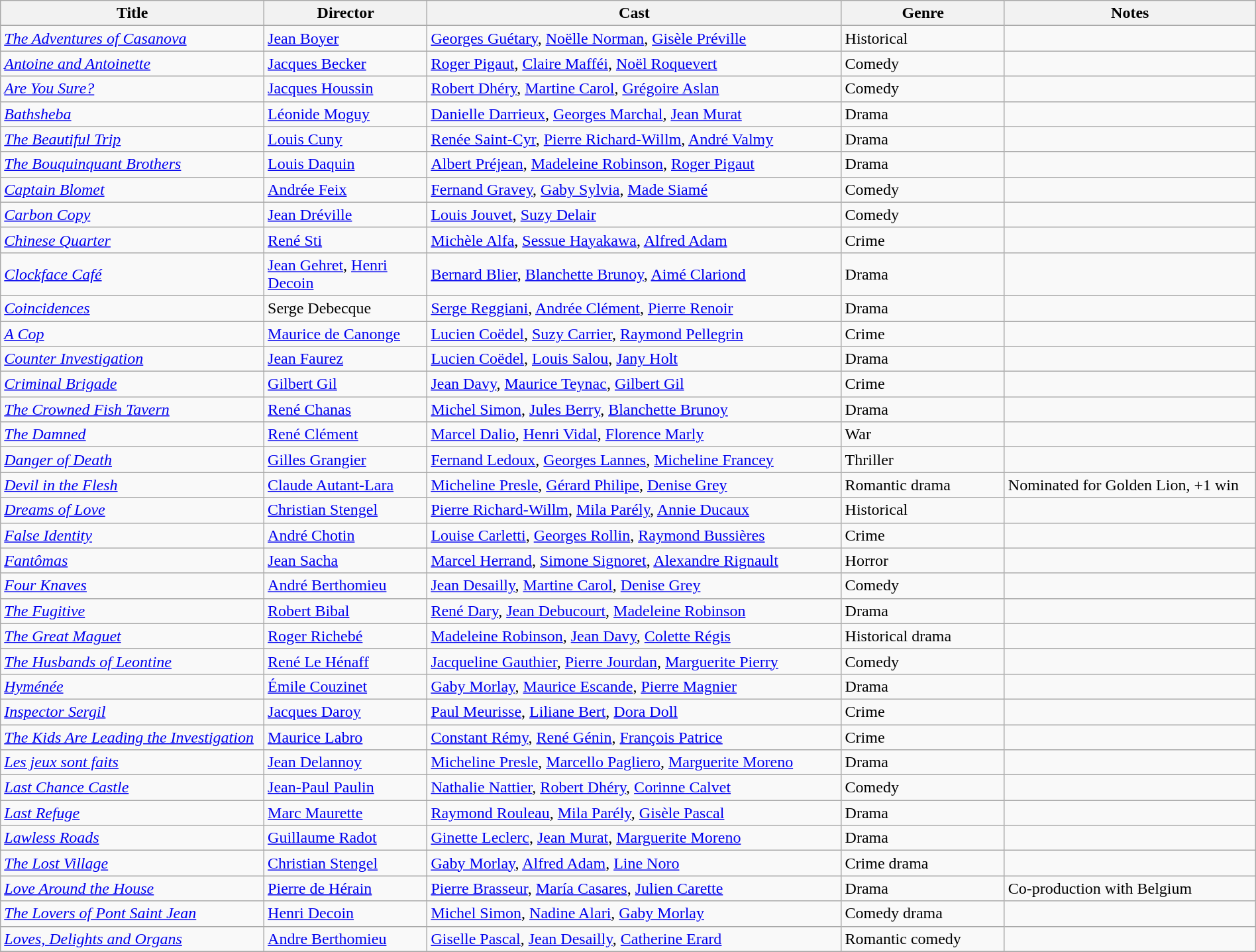<table class="wikitable" style="width:100%;">
<tr>
<th style="width:21%;">Title</th>
<th style="width:13%;">Director</th>
<th style="width:33%;">Cast</th>
<th style="width:13%;">Genre</th>
<th style="width:20%;">Notes</th>
</tr>
<tr>
<td><em><a href='#'>The Adventures of Casanova</a></em></td>
<td><a href='#'>Jean Boyer</a></td>
<td><a href='#'>Georges Guétary</a>, <a href='#'>Noëlle Norman</a>, <a href='#'>Gisèle Préville</a></td>
<td>Historical</td>
</tr>
<tr>
<td><em><a href='#'>Antoine and Antoinette</a></em></td>
<td><a href='#'>Jacques Becker</a></td>
<td><a href='#'>Roger Pigaut</a>, <a href='#'>Claire Mafféi</a>, <a href='#'>Noël Roquevert</a></td>
<td>Comedy</td>
<td></td>
</tr>
<tr>
<td><em><a href='#'>Are You Sure?</a></em></td>
<td><a href='#'>Jacques Houssin</a></td>
<td><a href='#'>Robert Dhéry</a>, <a href='#'>Martine Carol</a>, <a href='#'>Grégoire Aslan</a></td>
<td>Comedy</td>
<td></td>
</tr>
<tr>
<td><em><a href='#'>Bathsheba</a></em></td>
<td><a href='#'>Léonide Moguy</a></td>
<td><a href='#'>Danielle Darrieux</a>, <a href='#'>Georges Marchal</a>, <a href='#'>Jean Murat</a></td>
<td>Drama</td>
<td></td>
</tr>
<tr>
<td><em><a href='#'>The Beautiful Trip</a></em></td>
<td><a href='#'>Louis Cuny</a></td>
<td><a href='#'>Renée Saint-Cyr</a>, <a href='#'>Pierre Richard-Willm</a>, <a href='#'>André Valmy</a></td>
<td>Drama</td>
<td></td>
</tr>
<tr>
<td><em><a href='#'>The Bouquinquant Brothers</a></em></td>
<td><a href='#'>Louis Daquin</a></td>
<td><a href='#'>Albert Préjean</a>, <a href='#'>Madeleine Robinson</a>, <a href='#'>Roger Pigaut</a></td>
<td>Drama</td>
<td></td>
</tr>
<tr>
<td><em><a href='#'>Captain Blomet</a></em></td>
<td><a href='#'>Andrée Feix</a></td>
<td><a href='#'>Fernand Gravey</a>, <a href='#'>Gaby Sylvia</a>, <a href='#'>Made Siamé</a></td>
<td>Comedy</td>
<td></td>
</tr>
<tr>
<td><em><a href='#'>Carbon Copy</a></em></td>
<td><a href='#'>Jean Dréville</a></td>
<td><a href='#'>Louis Jouvet</a>, <a href='#'>Suzy Delair</a></td>
<td>Comedy</td>
<td></td>
</tr>
<tr>
<td><em><a href='#'>Chinese Quarter</a></em></td>
<td><a href='#'>René Sti</a></td>
<td><a href='#'>Michèle Alfa</a>, <a href='#'>Sessue Hayakawa</a>, <a href='#'>Alfred Adam</a></td>
<td>Crime</td>
<td></td>
</tr>
<tr>
<td><em><a href='#'>Clockface Café</a></em></td>
<td><a href='#'>Jean Gehret</a>, <a href='#'>Henri Decoin</a></td>
<td><a href='#'>Bernard Blier</a>, <a href='#'>Blanchette Brunoy</a>, <a href='#'>Aimé Clariond</a></td>
<td>Drama</td>
<td></td>
</tr>
<tr>
<td><em><a href='#'>Coincidences</a></em></td>
<td>Serge Debecque</td>
<td><a href='#'>Serge Reggiani</a>, <a href='#'>Andrée Clément</a>, <a href='#'>Pierre Renoir</a></td>
<td>Drama</td>
<td></td>
</tr>
<tr>
<td><em><a href='#'>A Cop</a></em></td>
<td><a href='#'>Maurice de Canonge</a></td>
<td><a href='#'>Lucien Coëdel</a>, <a href='#'>Suzy Carrier</a>, <a href='#'>Raymond Pellegrin</a></td>
<td>Crime</td>
<td></td>
</tr>
<tr>
<td><em><a href='#'>Counter Investigation</a></em></td>
<td><a href='#'>Jean Faurez</a></td>
<td><a href='#'>Lucien Coëdel</a>, <a href='#'>Louis Salou</a>, <a href='#'>Jany Holt</a></td>
<td>Drama</td>
<td></td>
</tr>
<tr>
<td><em><a href='#'>Criminal Brigade</a></em></td>
<td><a href='#'>Gilbert Gil</a></td>
<td><a href='#'>Jean Davy</a>, <a href='#'>Maurice Teynac</a>, <a href='#'>Gilbert Gil</a></td>
<td>Crime</td>
<td></td>
</tr>
<tr>
<td><em><a href='#'>The Crowned Fish Tavern</a></em></td>
<td><a href='#'>René Chanas</a></td>
<td><a href='#'>Michel Simon</a>, <a href='#'>Jules Berry</a>, <a href='#'>Blanchette Brunoy</a></td>
<td>Drama</td>
<td></td>
</tr>
<tr>
<td><em><a href='#'>The Damned</a></em></td>
<td><a href='#'>René Clément</a></td>
<td><a href='#'>Marcel Dalio</a>, <a href='#'>Henri Vidal</a>, <a href='#'>Florence Marly</a></td>
<td>War</td>
<td></td>
</tr>
<tr>
<td><em><a href='#'>Danger of Death</a></em></td>
<td><a href='#'>Gilles Grangier</a></td>
<td><a href='#'>Fernand Ledoux</a>, <a href='#'>Georges Lannes</a>, <a href='#'>Micheline Francey</a></td>
<td>Thriller</td>
<td></td>
</tr>
<tr>
<td><em><a href='#'>Devil in the Flesh</a></em></td>
<td><a href='#'>Claude Autant-Lara</a></td>
<td><a href='#'>Micheline Presle</a>, <a href='#'>Gérard Philipe</a>, <a href='#'>Denise Grey</a></td>
<td>Romantic drama</td>
<td>Nominated for Golden Lion, +1 win</td>
</tr>
<tr>
<td><em><a href='#'>Dreams of Love</a></em></td>
<td><a href='#'>Christian Stengel</a></td>
<td><a href='#'>Pierre Richard-Willm</a>, <a href='#'>Mila Parély</a>, <a href='#'>Annie Ducaux</a></td>
<td>Historical</td>
<td></td>
</tr>
<tr>
<td><em><a href='#'>False Identity</a></em></td>
<td><a href='#'>André Chotin</a></td>
<td><a href='#'>Louise Carletti</a>, <a href='#'>Georges Rollin</a>, <a href='#'>Raymond Bussières</a></td>
<td>Crime</td>
<td></td>
</tr>
<tr>
<td><em><a href='#'>Fantômas</a></em></td>
<td><a href='#'>Jean Sacha</a></td>
<td><a href='#'>Marcel Herrand</a>, <a href='#'>Simone Signoret</a>, <a href='#'>Alexandre Rignault</a></td>
<td>Horror</td>
<td></td>
</tr>
<tr>
<td><em><a href='#'>Four Knaves</a></em></td>
<td><a href='#'>André Berthomieu</a></td>
<td><a href='#'>Jean Desailly</a>, <a href='#'>Martine Carol</a>, <a href='#'>Denise Grey</a></td>
<td>Comedy</td>
<td></td>
</tr>
<tr>
<td><em><a href='#'>The Fugitive</a></em></td>
<td><a href='#'>Robert Bibal</a></td>
<td><a href='#'>René Dary</a>, <a href='#'>Jean Debucourt</a>, <a href='#'>Madeleine Robinson</a></td>
<td>Drama</td>
<td></td>
</tr>
<tr>
<td><em><a href='#'>The Great Maguet</a></em></td>
<td><a href='#'>Roger Richebé</a></td>
<td><a href='#'>Madeleine Robinson</a>, <a href='#'>Jean Davy</a>, <a href='#'>Colette Régis</a></td>
<td>Historical drama</td>
<td></td>
</tr>
<tr>
<td><em><a href='#'>The Husbands of Leontine</a></em></td>
<td><a href='#'>René Le Hénaff</a></td>
<td><a href='#'>Jacqueline Gauthier</a>, <a href='#'>Pierre Jourdan</a>, <a href='#'>Marguerite Pierry</a></td>
<td>Comedy</td>
<td></td>
</tr>
<tr>
<td><em><a href='#'>Hyménée</a></em></td>
<td><a href='#'>Émile Couzinet</a></td>
<td><a href='#'>Gaby Morlay</a>, <a href='#'>Maurice Escande</a>, <a href='#'>Pierre Magnier</a></td>
<td>Drama</td>
<td></td>
</tr>
<tr>
<td><em><a href='#'>Inspector Sergil</a></em></td>
<td><a href='#'>Jacques Daroy</a></td>
<td><a href='#'>Paul Meurisse</a>, <a href='#'>Liliane Bert</a>, <a href='#'>Dora Doll</a></td>
<td>Crime</td>
<td></td>
</tr>
<tr>
<td><em><a href='#'>The Kids Are Leading the Investigation</a></em></td>
<td><a href='#'>Maurice Labro</a></td>
<td><a href='#'>Constant Rémy</a>, <a href='#'>René Génin</a>, <a href='#'>François Patrice</a></td>
<td>Crime</td>
<td></td>
</tr>
<tr>
<td><em><a href='#'>Les jeux sont faits</a></em></td>
<td><a href='#'>Jean Delannoy</a></td>
<td><a href='#'>Micheline Presle</a>, <a href='#'>Marcello Pagliero</a>, <a href='#'>Marguerite Moreno</a></td>
<td>Drama</td>
<td></td>
</tr>
<tr>
<td><em><a href='#'>Last Chance Castle</a></em></td>
<td><a href='#'>Jean-Paul Paulin</a></td>
<td><a href='#'>Nathalie Nattier</a>, <a href='#'>Robert Dhéry</a>, <a href='#'>Corinne Calvet</a></td>
<td>Comedy</td>
<td></td>
</tr>
<tr>
<td><em><a href='#'>Last Refuge</a></em></td>
<td><a href='#'>Marc Maurette</a></td>
<td><a href='#'>Raymond Rouleau</a>, <a href='#'>Mila Parély</a>, <a href='#'>Gisèle Pascal</a></td>
<td>Drama</td>
<td></td>
</tr>
<tr>
<td><em><a href='#'>Lawless Roads</a></em></td>
<td><a href='#'>Guillaume Radot</a></td>
<td><a href='#'>Ginette Leclerc</a>, <a href='#'>Jean Murat</a>, <a href='#'>Marguerite Moreno</a></td>
<td>Drama</td>
<td></td>
</tr>
<tr>
<td><em><a href='#'>The Lost Village</a></em></td>
<td><a href='#'>Christian Stengel</a></td>
<td><a href='#'>Gaby Morlay</a>, <a href='#'>Alfred Adam</a>, <a href='#'>Line Noro</a></td>
<td>Crime drama</td>
<td></td>
</tr>
<tr>
<td><em><a href='#'>Love Around the House</a></em></td>
<td><a href='#'>Pierre de Hérain</a></td>
<td><a href='#'>Pierre Brasseur</a>, <a href='#'>María Casares</a>, <a href='#'>Julien Carette</a></td>
<td>Drama</td>
<td>Co-production with Belgium</td>
</tr>
<tr>
<td><em><a href='#'>The Lovers of Pont Saint Jean</a></em></td>
<td><a href='#'>Henri Decoin</a></td>
<td><a href='#'>Michel Simon</a>, <a href='#'>Nadine Alari</a>, <a href='#'>Gaby Morlay</a></td>
<td>Comedy drama</td>
<td></td>
</tr>
<tr>
<td><em><a href='#'>Loves, Delights and Organs</a></em></td>
<td><a href='#'>Andre Berthomieu</a></td>
<td><a href='#'>Giselle Pascal</a>, <a href='#'>Jean Desailly</a>, <a href='#'>Catherine Erard</a></td>
<td>Romantic comedy</td>
<td></td>
</tr>
<tr>
</tr>
</table>
